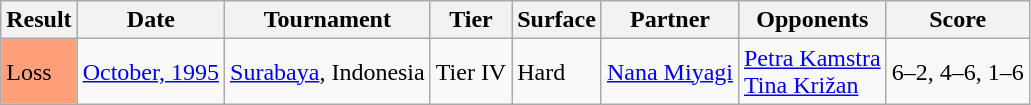<table class="sortable wikitable">
<tr>
<th>Result</th>
<th>Date</th>
<th>Tournament</th>
<th>Tier</th>
<th>Surface</th>
<th>Partner</th>
<th>Opponents</th>
<th class="unsortable">Score</th>
</tr>
<tr>
<td style="background:#FFA07A;">Loss</td>
<td><a href='#'>October, 1995</a></td>
<td><a href='#'>Surabaya</a>, Indonesia</td>
<td>Tier IV</td>
<td>Hard</td>
<td> <a href='#'>Nana Miyagi</a></td>
<td> <a href='#'>Petra Kamstra</a> <br>  <a href='#'>Tina Križan</a></td>
<td>6–2, 4–6, 1–6</td>
</tr>
</table>
